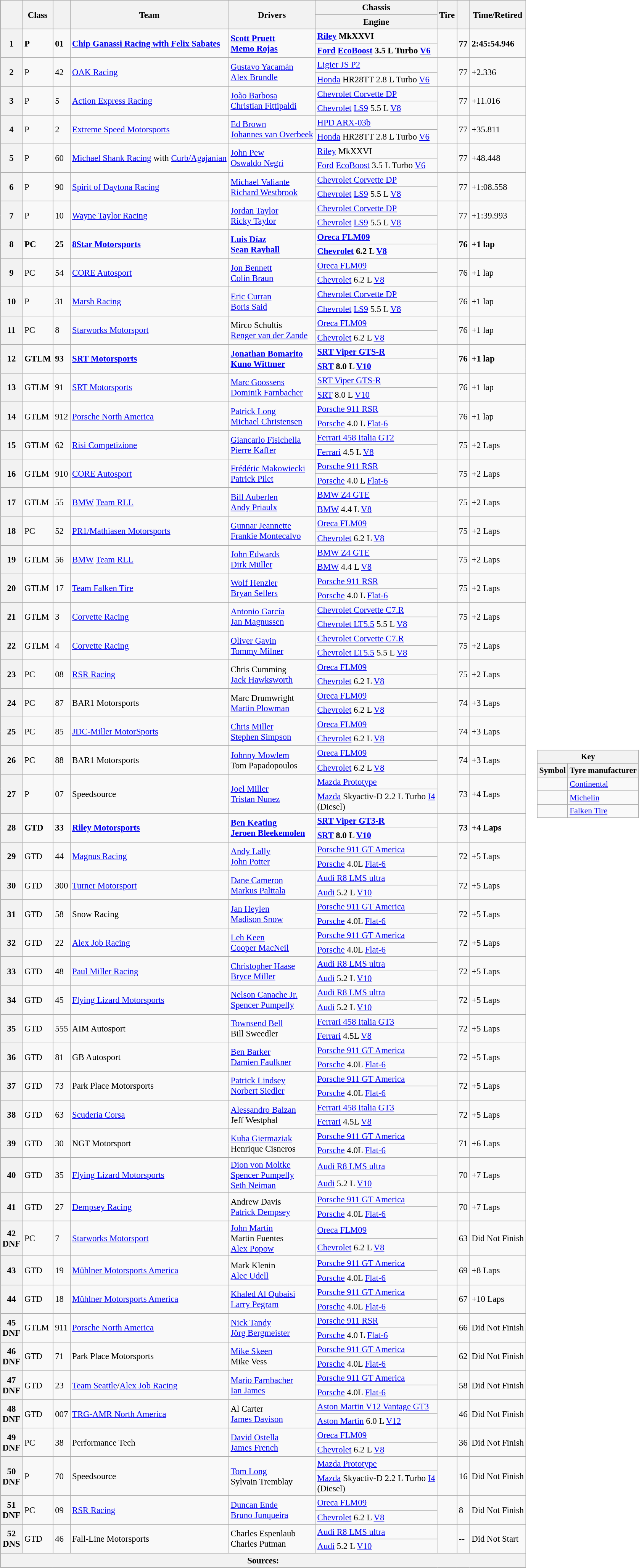<table>
<tr>
<td><br><table class="wikitable" style="font-size: 95%;">
<tr>
<th rowspan="2"></th>
<th rowspan="2">Class</th>
<th rowspan="2" class="unsortable"></th>
<th rowspan="2" class="unsortable">Team</th>
<th rowspan="2" class="unsortable">Drivers</th>
<th class="unsortable" scope="col">Chassis</th>
<th rowspan="2">Tire</th>
<th rowspan="2" class="unsortable"></th>
<th rowspan="2">Time/Retired</th>
</tr>
<tr>
<th>Engine</th>
</tr>
<tr style="font-weight:bold">
<th rowspan="2">1</th>
<td rowspan="2">P</td>
<td rowspan="2">01</td>
<td rowspan="2"> <a href='#'>Chip Ganassi Racing with Felix Sabates</a></td>
<td rowspan="2"> <a href='#'>Scott Pruett</a><br> <a href='#'>Memo Rojas</a></td>
<td><a href='#'>Riley</a> MkXXVI</td>
<td rowspan="2"></td>
<td rowspan="2">77</td>
<td rowspan="2">2:45:54.946</td>
</tr>
<tr style="font-weight:bold">
<td><a href='#'>Ford</a> <a href='#'>EcoBoost</a> 3.5 L Turbo <a href='#'>V6</a></td>
</tr>
<tr>
<th rowspan="2">2</th>
<td rowspan="2">P</td>
<td rowspan="2">42</td>
<td rowspan="2"> <a href='#'>OAK Racing</a></td>
<td rowspan="2"> <a href='#'>Gustavo Yacamán</a><br> <a href='#'>Alex Brundle</a></td>
<td><a href='#'>Ligier JS P2</a></td>
<td rowspan="2"></td>
<td rowspan="2">77</td>
<td rowspan="2">+2.336</td>
</tr>
<tr>
<td><a href='#'>Honda</a> HR28TT 2.8 L Turbo <a href='#'>V6</a></td>
</tr>
<tr>
<th rowspan="2">3</th>
<td rowspan="2">P</td>
<td rowspan="2">5</td>
<td rowspan="2"> <a href='#'>Action Express Racing</a></td>
<td rowspan="2"> <a href='#'>João Barbosa</a><br> <a href='#'>Christian Fittipaldi</a></td>
<td><a href='#'>Chevrolet Corvette DP</a></td>
<td rowspan="2"></td>
<td rowspan="2">77</td>
<td rowspan="2">+11.016</td>
</tr>
<tr>
<td><a href='#'>Chevrolet</a> <a href='#'>LS9</a> 5.5 L <a href='#'>V8</a></td>
</tr>
<tr>
<th rowspan="2">4</th>
<td rowspan="2">P</td>
<td rowspan="2">2</td>
<td rowspan="2"> <a href='#'>Extreme Speed Motorsports</a></td>
<td rowspan="2"> <a href='#'>Ed Brown</a><br> <a href='#'>Johannes van Overbeek</a></td>
<td><a href='#'>HPD ARX-03b</a></td>
<td rowspan="2"></td>
<td rowspan="2">77</td>
<td rowspan="2">+35.811</td>
</tr>
<tr>
<td><a href='#'>Honda</a> HR28TT 2.8 L Turbo <a href='#'>V6</a></td>
</tr>
<tr>
<th rowspan="2">5</th>
<td rowspan="2">P</td>
<td rowspan="2">60</td>
<td rowspan="2"> <a href='#'>Michael Shank Racing</a> with <a href='#'>Curb/Agajanian</a></td>
<td rowspan="2"> <a href='#'>John Pew</a><br> <a href='#'>Oswaldo Negri</a></td>
<td><a href='#'>Riley</a> MkXXVI</td>
<td rowspan="2"></td>
<td rowspan="2">77</td>
<td rowspan="2">+48.448</td>
</tr>
<tr>
<td><a href='#'>Ford</a> <a href='#'>EcoBoost</a> 3.5 L Turbo <a href='#'>V6</a></td>
</tr>
<tr>
<th rowspan="2">6</th>
<td rowspan="2">P</td>
<td rowspan="2">90</td>
<td rowspan="2"> <a href='#'>Spirit of Daytona Racing</a></td>
<td rowspan="2"> <a href='#'>Michael Valiante</a><br> <a href='#'>Richard Westbrook</a></td>
<td><a href='#'>Chevrolet Corvette DP</a></td>
<td rowspan="2"></td>
<td rowspan="2">77</td>
<td rowspan="2">+1:08.558</td>
</tr>
<tr>
<td><a href='#'>Chevrolet</a> <a href='#'>LS9</a> 5.5 L <a href='#'>V8</a></td>
</tr>
<tr>
<th rowspan="2">7</th>
<td rowspan="2">P</td>
<td rowspan="2">10</td>
<td rowspan="2"> <a href='#'>Wayne Taylor Racing</a></td>
<td rowspan="2"> <a href='#'>Jordan Taylor</a><br> <a href='#'>Ricky Taylor</a></td>
<td><a href='#'>Chevrolet Corvette DP</a></td>
<td rowspan="2"></td>
<td rowspan="2">77</td>
<td rowspan="2">+1:39.993</td>
</tr>
<tr>
<td><a href='#'>Chevrolet</a> <a href='#'>LS9</a> 5.5 L <a href='#'>V8</a></td>
</tr>
<tr style="font-weight:bold">
<th rowspan="2">8</th>
<td rowspan="2">PC</td>
<td rowspan="2">25</td>
<td rowspan="2"> <a href='#'>8Star Motorsports</a></td>
<td rowspan="2"> <a href='#'>Luis Díaz</a><br> <a href='#'>Sean Rayhall</a></td>
<td><a href='#'>Oreca FLM09</a></td>
<td rowspan="2"></td>
<td rowspan="2">76</td>
<td rowspan="2">+1 lap</td>
</tr>
<tr style="font-weight:bold">
<td><a href='#'>Chevrolet</a> 6.2 L <a href='#'>V8</a></td>
</tr>
<tr>
<th rowspan="2">9</th>
<td rowspan="2">PC</td>
<td rowspan="2">54</td>
<td rowspan="2"> <a href='#'>CORE Autosport</a></td>
<td rowspan="2"> <a href='#'>Jon Bennett</a><br> <a href='#'>Colin Braun</a></td>
<td><a href='#'>Oreca FLM09</a></td>
<td rowspan="2"></td>
<td rowspan="2">76</td>
<td rowspan="2">+1 lap</td>
</tr>
<tr>
<td><a href='#'>Chevrolet</a> 6.2 L <a href='#'>V8</a></td>
</tr>
<tr>
<th rowspan="2">10</th>
<td rowspan="2">P</td>
<td rowspan="2">31</td>
<td rowspan="2"> <a href='#'>Marsh Racing</a></td>
<td rowspan="2"> <a href='#'>Eric Curran</a><br> <a href='#'>Boris Said</a></td>
<td><a href='#'>Chevrolet Corvette DP</a></td>
<td rowspan="2"></td>
<td rowspan="2">76</td>
<td rowspan="2">+1 lap</td>
</tr>
<tr>
<td><a href='#'>Chevrolet</a> <a href='#'>LS9</a> 5.5 L <a href='#'>V8</a></td>
</tr>
<tr>
<th rowspan="2">11</th>
<td rowspan="2">PC</td>
<td rowspan="2">8</td>
<td rowspan="2"> <a href='#'>Starworks Motorsport</a></td>
<td rowspan="2"> Mirco Schultis<br> <a href='#'>Renger van der Zande</a></td>
<td><a href='#'>Oreca FLM09</a></td>
<td rowspan="2"></td>
<td rowspan="2">76</td>
<td rowspan="2">+1 lap</td>
</tr>
<tr>
<td><a href='#'>Chevrolet</a> 6.2 L <a href='#'>V8</a></td>
</tr>
<tr style="font-weight:bold">
<th rowspan="2">12</th>
<td rowspan="2">GTLM</td>
<td rowspan="2">93</td>
<td rowspan="2"> <a href='#'>SRT Motorsports</a></td>
<td rowspan="2"> <a href='#'>Jonathan Bomarito</a><br> <a href='#'>Kuno Wittmer</a></td>
<td><a href='#'>SRT Viper GTS-R</a></td>
<td rowspan="2"></td>
<td rowspan="2">76</td>
<td rowspan="2">+1 lap</td>
</tr>
<tr style="font-weight:bold">
<td><a href='#'>SRT</a> 8.0 L <a href='#'>V10</a></td>
</tr>
<tr>
<th rowspan="2">13</th>
<td rowspan="2">GTLM</td>
<td rowspan="2">91</td>
<td rowspan="2"> <a href='#'>SRT Motorsports</a></td>
<td rowspan="2"> <a href='#'>Marc Goossens</a><br> <a href='#'>Dominik Farnbacher</a></td>
<td><a href='#'>SRT Viper GTS-R</a></td>
<td rowspan="2"></td>
<td rowspan="2">76</td>
<td rowspan="2">+1 lap</td>
</tr>
<tr>
<td><a href='#'>SRT</a> 8.0 L <a href='#'>V10</a></td>
</tr>
<tr>
<th rowspan="2">14</th>
<td rowspan="2">GTLM</td>
<td rowspan="2">912</td>
<td rowspan="2"> <a href='#'>Porsche North America</a></td>
<td rowspan="2"> <a href='#'>Patrick Long</a><br> <a href='#'>Michael Christensen</a></td>
<td><a href='#'>Porsche 911 RSR</a></td>
<td rowspan="2"></td>
<td rowspan="2">76</td>
<td rowspan="2">+1 lap</td>
</tr>
<tr>
<td><a href='#'>Porsche</a> 4.0 L <a href='#'>Flat-6</a></td>
</tr>
<tr>
<th rowspan="2">15</th>
<td rowspan="2">GTLM</td>
<td rowspan="2">62</td>
<td rowspan="2"> <a href='#'>Risi Competizione</a></td>
<td rowspan="2"> <a href='#'>Giancarlo Fisichella</a><br> <a href='#'>Pierre Kaffer</a></td>
<td><a href='#'>Ferrari 458 Italia GT2</a></td>
<td rowspan="2"></td>
<td rowspan="2">75</td>
<td rowspan="2">+2 Laps</td>
</tr>
<tr>
<td><a href='#'>Ferrari</a> 4.5 L <a href='#'>V8</a></td>
</tr>
<tr>
<th rowspan="2">16</th>
<td rowspan="2">GTLM</td>
<td rowspan="2">910</td>
<td rowspan="2"> <a href='#'>CORE Autosport</a></td>
<td rowspan="2"> <a href='#'>Frédéric Makowiecki</a><br> <a href='#'>Patrick Pilet</a></td>
<td><a href='#'>Porsche 911 RSR</a></td>
<td rowspan="2"></td>
<td rowspan="2">75</td>
<td rowspan="2">+2 Laps</td>
</tr>
<tr>
<td><a href='#'>Porsche</a> 4.0 L <a href='#'>Flat-6</a></td>
</tr>
<tr>
<th rowspan="2">17</th>
<td rowspan="2">GTLM</td>
<td rowspan="2">55</td>
<td rowspan="2"> <a href='#'>BMW</a> <a href='#'>Team RLL</a></td>
<td rowspan="2"> <a href='#'>Bill Auberlen</a><br> <a href='#'>Andy Priaulx</a></td>
<td><a href='#'>BMW Z4 GTE</a></td>
<td rowspan="2"></td>
<td rowspan="2">75</td>
<td rowspan="2">+2 Laps</td>
</tr>
<tr>
<td><a href='#'>BMW</a> 4.4 L <a href='#'>V8</a></td>
</tr>
<tr>
<th rowspan="2">18</th>
<td rowspan="2">PC</td>
<td rowspan="2">52</td>
<td rowspan="2"> <a href='#'>PR1/Mathiasen Motorsports</a></td>
<td rowspan="2"> <a href='#'>Gunnar Jeannette</a><br> <a href='#'>Frankie Montecalvo</a></td>
<td><a href='#'>Oreca FLM09</a></td>
<td rowspan="2"></td>
<td rowspan="2">75</td>
<td rowspan="2">+2 Laps</td>
</tr>
<tr>
<td><a href='#'>Chevrolet</a> 6.2 L <a href='#'>V8</a></td>
</tr>
<tr>
<th rowspan="2">19</th>
<td rowspan="2">GTLM</td>
<td rowspan="2">56</td>
<td rowspan="2"> <a href='#'>BMW</a> <a href='#'>Team RLL</a></td>
<td rowspan="2"> <a href='#'>John Edwards</a><br> <a href='#'>Dirk Müller</a></td>
<td><a href='#'>BMW Z4 GTE</a></td>
<td rowspan="2"></td>
<td rowspan="2">75</td>
<td rowspan="2">+2 Laps</td>
</tr>
<tr>
<td><a href='#'>BMW</a> 4.4 L <a href='#'>V8</a></td>
</tr>
<tr>
<th rowspan="2">20</th>
<td rowspan="2">GTLM</td>
<td rowspan="2">17</td>
<td rowspan="2"> <a href='#'>Team Falken Tire</a></td>
<td rowspan="2"> <a href='#'>Wolf Henzler</a><br> <a href='#'>Bryan Sellers</a></td>
<td><a href='#'>Porsche 911 RSR</a></td>
<td rowspan="2"></td>
<td rowspan="2">75</td>
<td rowspan="2">+2 Laps</td>
</tr>
<tr>
<td><a href='#'>Porsche</a> 4.0 L <a href='#'>Flat-6</a></td>
</tr>
<tr>
<th rowspan="2">21</th>
<td rowspan="2">GTLM</td>
<td rowspan="2">3</td>
<td rowspan="2"> <a href='#'>Corvette Racing</a></td>
<td rowspan="2"> <a href='#'>Antonio García</a><br> <a href='#'>Jan Magnussen</a></td>
<td><a href='#'>Chevrolet Corvette C7.R</a></td>
<td rowspan="2"></td>
<td rowspan="2">75</td>
<td rowspan="2">+2 Laps</td>
</tr>
<tr>
<td><a href='#'>Chevrolet LT5.5</a> 5.5 L <a href='#'>V8</a></td>
</tr>
<tr>
<th rowspan="2">22</th>
<td rowspan="2">GTLM</td>
<td rowspan="2">4</td>
<td rowspan="2"> <a href='#'>Corvette Racing</a></td>
<td rowspan="2"> <a href='#'>Oliver Gavin</a><br> <a href='#'>Tommy Milner</a></td>
<td><a href='#'>Chevrolet Corvette C7.R</a></td>
<td rowspan="2"></td>
<td rowspan="2">75</td>
<td rowspan="2">+2 Laps</td>
</tr>
<tr>
<td><a href='#'>Chevrolet LT5.5</a> 5.5 L <a href='#'>V8</a></td>
</tr>
<tr>
<th rowspan="2">23</th>
<td rowspan="2">PC</td>
<td rowspan="2">08</td>
<td rowspan="2"> <a href='#'>RSR Racing</a></td>
<td rowspan="2"> Chris Cumming<br> <a href='#'>Jack Hawksworth</a></td>
<td><a href='#'>Oreca FLM09</a></td>
<td rowspan="2"></td>
<td rowspan="2">75</td>
<td rowspan="2">+2 Laps</td>
</tr>
<tr>
<td><a href='#'>Chevrolet</a> 6.2 L <a href='#'>V8</a></td>
</tr>
<tr>
<th rowspan="2">24</th>
<td rowspan="2">PC</td>
<td rowspan="2">87</td>
<td rowspan="2"> BAR1 Motorsports</td>
<td rowspan="2"> Marc Drumwright<br> <a href='#'>Martin Plowman</a></td>
<td><a href='#'>Oreca FLM09</a></td>
<td rowspan="2"></td>
<td rowspan="2">74</td>
<td rowspan="2">+3 Laps</td>
</tr>
<tr>
<td><a href='#'>Chevrolet</a> 6.2 L <a href='#'>V8</a></td>
</tr>
<tr>
<th rowspan="2">25</th>
<td rowspan="2">PC</td>
<td rowspan="2">85</td>
<td rowspan="2"> <a href='#'>JDC-Miller MotorSports</a></td>
<td rowspan="2"> <a href='#'>Chris Miller</a><br> <a href='#'>Stephen Simpson</a></td>
<td><a href='#'>Oreca FLM09</a></td>
<td rowspan="2"></td>
<td rowspan="2">74</td>
<td rowspan="2">+3 Laps</td>
</tr>
<tr>
<td><a href='#'>Chevrolet</a> 6.2 L <a href='#'>V8</a></td>
</tr>
<tr>
<th rowspan="2">26</th>
<td rowspan="2">PC</td>
<td rowspan="2">88</td>
<td rowspan="2"> BAR1 Motorsports</td>
<td rowspan="2"> <a href='#'>Johnny Mowlem</a><br> Tom Papadopoulos</td>
<td><a href='#'>Oreca FLM09</a></td>
<td rowspan="2"></td>
<td rowspan="2">74</td>
<td rowspan="2">+3 Laps</td>
</tr>
<tr>
<td><a href='#'>Chevrolet</a> 6.2 L <a href='#'>V8</a></td>
</tr>
<tr>
<th rowspan="2">27</th>
<td rowspan="2">P</td>
<td rowspan="2">07</td>
<td rowspan="2"> Speedsource</td>
<td rowspan="2"> <a href='#'>Joel Miller</a><br> <a href='#'>Tristan Nunez</a></td>
<td><a href='#'>Mazda Prototype</a></td>
<td rowspan="2"></td>
<td rowspan="2">73</td>
<td rowspan="2">+4 Laps</td>
</tr>
<tr>
<td><a href='#'>Mazda</a> Skyactiv-D 2.2 L Turbo <a href='#'>I4</a><br>(Diesel)</td>
</tr>
<tr style="font-weight:bold">
<th rowspan="2">28</th>
<td rowspan="2">GTD</td>
<td rowspan="2">33</td>
<td rowspan="2"> <a href='#'>Riley Motorsports</a></td>
<td rowspan="2"> <a href='#'>Ben Keating</a><br> <a href='#'>Jeroen Bleekemolen</a></td>
<td><a href='#'>SRT Viper GT3-R</a></td>
<td rowspan="2"></td>
<td rowspan="2">73</td>
<td rowspan="2">+4 Laps</td>
</tr>
<tr style="font-weight:bold">
<td><a href='#'>SRT</a> 8.0 L <a href='#'>V10</a></td>
</tr>
<tr>
<th rowspan="2">29</th>
<td rowspan="2">GTD</td>
<td rowspan="2">44</td>
<td rowspan="2"> <a href='#'>Magnus Racing</a></td>
<td rowspan="2"> <a href='#'>Andy Lally</a><br> <a href='#'>John Potter</a></td>
<td><a href='#'>Porsche 911 GT America</a></td>
<td rowspan="2"></td>
<td rowspan="2">72</td>
<td rowspan="2">+5 Laps</td>
</tr>
<tr>
<td><a href='#'>Porsche</a> 4.0L <a href='#'>Flat-6</a></td>
</tr>
<tr>
<th rowspan="2">30</th>
<td rowspan="2">GTD</td>
<td rowspan="2">300</td>
<td rowspan="2"> <a href='#'>Turner Motorsport</a></td>
<td rowspan="2"> <a href='#'>Dane Cameron</a><br> <a href='#'>Markus Palttala</a></td>
<td><a href='#'>Audi R8 LMS ultra</a></td>
<td rowspan="2"></td>
<td rowspan="2">72</td>
<td rowspan="2">+5 Laps</td>
</tr>
<tr>
<td><a href='#'>Audi</a> 5.2 L <a href='#'>V10</a></td>
</tr>
<tr>
<th rowspan="2">31</th>
<td rowspan="2">GTD</td>
<td rowspan="2">58</td>
<td rowspan="2"> Snow Racing</td>
<td rowspan="2"> <a href='#'>Jan Heylen</a><br> <a href='#'>Madison Snow</a></td>
<td><a href='#'>Porsche 911 GT America</a></td>
<td rowspan="2"></td>
<td rowspan="2">72</td>
<td rowspan="2">+5 Laps</td>
</tr>
<tr>
<td><a href='#'>Porsche</a> 4.0L <a href='#'>Flat-6</a></td>
</tr>
<tr>
<th rowspan="2">32</th>
<td rowspan="2">GTD</td>
<td rowspan="2">22</td>
<td rowspan="2"> <a href='#'>Alex Job Racing</a></td>
<td rowspan="2"> <a href='#'>Leh Keen</a><br> <a href='#'>Cooper MacNeil</a></td>
<td><a href='#'>Porsche 911 GT America</a></td>
<td rowspan="2"></td>
<td rowspan="2">72</td>
<td rowspan="2">+5 Laps</td>
</tr>
<tr>
<td><a href='#'>Porsche</a> 4.0L <a href='#'>Flat-6</a></td>
</tr>
<tr>
<th rowspan="2">33</th>
<td rowspan="2">GTD</td>
<td rowspan="2">48</td>
<td rowspan="2"> <a href='#'>Paul Miller Racing</a></td>
<td rowspan="2"> <a href='#'>Christopher Haase</a><br> <a href='#'>Bryce Miller</a></td>
<td><a href='#'>Audi R8 LMS ultra</a></td>
<td rowspan="2"></td>
<td rowspan="2">72</td>
<td rowspan="2">+5 Laps</td>
</tr>
<tr>
<td><a href='#'>Audi</a> 5.2 L <a href='#'>V10</a></td>
</tr>
<tr>
<th rowspan="2">34</th>
<td rowspan="2">GTD</td>
<td rowspan="2">45</td>
<td rowspan="2"> <a href='#'>Flying Lizard Motorsports</a></td>
<td rowspan="2"> <a href='#'>Nelson Canache Jr.</a><br> <a href='#'>Spencer Pumpelly</a></td>
<td><a href='#'>Audi R8 LMS ultra</a></td>
<td rowspan="2"></td>
<td rowspan="2">72</td>
<td rowspan="2">+5 Laps</td>
</tr>
<tr>
<td><a href='#'>Audi</a> 5.2 L <a href='#'>V10</a></td>
</tr>
<tr>
<th rowspan="2">35</th>
<td rowspan="2">GTD</td>
<td rowspan="2">555</td>
<td rowspan="2"> AIM Autosport</td>
<td rowspan="2"> <a href='#'>Townsend Bell</a><br> Bill Sweedler</td>
<td><a href='#'>Ferrari 458 Italia GT3</a></td>
<td rowspan="2"></td>
<td rowspan="2">72</td>
<td rowspan="2">+5 Laps</td>
</tr>
<tr>
<td><a href='#'>Ferrari</a> 4.5L <a href='#'>V8</a></td>
</tr>
<tr>
<th rowspan="2">36</th>
<td rowspan="2">GTD</td>
<td rowspan="2">81</td>
<td rowspan="2"> GB Autosport</td>
<td rowspan="2"> <a href='#'>Ben Barker</a><br> <a href='#'>Damien Faulkner</a></td>
<td><a href='#'>Porsche 911 GT America</a></td>
<td rowspan="2"></td>
<td rowspan="2">72</td>
<td rowspan="2">+5 Laps</td>
</tr>
<tr>
<td><a href='#'>Porsche</a> 4.0L <a href='#'>Flat-6</a></td>
</tr>
<tr>
<th rowspan="2">37</th>
<td rowspan="2">GTD</td>
<td rowspan="2">73</td>
<td rowspan="2"> Park Place Motorsports</td>
<td rowspan="2"> <a href='#'>Patrick Lindsey</a><br> <a href='#'>Norbert Siedler</a></td>
<td><a href='#'>Porsche 911 GT America</a></td>
<td rowspan="2"></td>
<td rowspan="2">72</td>
<td rowspan="2">+5 Laps</td>
</tr>
<tr>
<td><a href='#'>Porsche</a> 4.0L <a href='#'>Flat-6</a></td>
</tr>
<tr>
<th rowspan="2">38</th>
<td rowspan="2">GTD</td>
<td rowspan="2">63</td>
<td rowspan="2"> <a href='#'>Scuderia Corsa</a></td>
<td rowspan="2"> <a href='#'>Alessandro Balzan</a><br> Jeff Westphal</td>
<td><a href='#'>Ferrari 458 Italia GT3</a></td>
<td rowspan="2"></td>
<td rowspan="2">72</td>
<td rowspan="2">+5 Laps</td>
</tr>
<tr>
<td><a href='#'>Ferrari</a> 4.5L <a href='#'>V8</a></td>
</tr>
<tr>
<th rowspan="2">39</th>
<td rowspan="2">GTD</td>
<td rowspan="2">30</td>
<td rowspan="2"> NGT Motorsport</td>
<td rowspan="2"> <a href='#'>Kuba Giermaziak</a><br> Henrique Cisneros</td>
<td><a href='#'>Porsche 911 GT America</a></td>
<td rowspan="2"></td>
<td rowspan="2">71</td>
<td rowspan="2">+6 Laps</td>
</tr>
<tr>
<td><a href='#'>Porsche</a> 4.0L <a href='#'>Flat-6</a></td>
</tr>
<tr>
<th rowspan="2">40</th>
<td rowspan="2">GTD</td>
<td rowspan="2">35</td>
<td rowspan="2"> <a href='#'>Flying Lizard Motorsports</a></td>
<td rowspan="2"> <a href='#'>Dion von Moltke</a><br> <a href='#'>Spencer Pumpelly</a><br> <a href='#'>Seth Neiman</a></td>
<td><a href='#'>Audi R8 LMS ultra</a></td>
<td rowspan="2"></td>
<td rowspan="2">70</td>
<td rowspan="2">+7 Laps</td>
</tr>
<tr>
<td><a href='#'>Audi</a> 5.2 L <a href='#'>V10</a></td>
</tr>
<tr>
<th rowspan="2">41</th>
<td rowspan="2">GTD</td>
<td rowspan="2">27</td>
<td rowspan="2"> <a href='#'>Dempsey Racing</a></td>
<td rowspan="2"> Andrew Davis<br> <a href='#'>Patrick Dempsey</a></td>
<td><a href='#'>Porsche 911 GT America</a></td>
<td rowspan="2"></td>
<td rowspan="2">70</td>
<td rowspan="2">+7 Laps</td>
</tr>
<tr>
<td><a href='#'>Porsche</a> 4.0L <a href='#'>Flat-6</a></td>
</tr>
<tr>
<th rowspan="2">42<br>DNF</th>
<td rowspan="2">PC</td>
<td rowspan="2">7</td>
<td rowspan="2"> <a href='#'>Starworks Motorsport</a></td>
<td rowspan="2"> <a href='#'>John Martin</a><br> Martin Fuentes<br> <a href='#'>Alex Popow</a></td>
<td><a href='#'>Oreca FLM09</a></td>
<td rowspan="2"></td>
<td rowspan="2">63</td>
<td rowspan="2">Did Not Finish</td>
</tr>
<tr>
<td><a href='#'>Chevrolet</a> 6.2 L <a href='#'>V8</a></td>
</tr>
<tr>
<th rowspan="2">43</th>
<td rowspan="2">GTD</td>
<td rowspan="2">19</td>
<td rowspan="2"> <a href='#'>Mühlner Motorsports America</a></td>
<td rowspan="2"> Mark Klenin<br> <a href='#'>Alec Udell</a></td>
<td><a href='#'>Porsche 911 GT America</a></td>
<td rowspan="2"></td>
<td rowspan="2">69</td>
<td rowspan="2">+8 Laps</td>
</tr>
<tr>
<td><a href='#'>Porsche</a> 4.0L <a href='#'>Flat-6</a></td>
</tr>
<tr>
<th rowspan="2">44</th>
<td rowspan="2">GTD</td>
<td rowspan="2">18</td>
<td rowspan="2"> <a href='#'>Mühlner Motorsports America</a></td>
<td rowspan="2"> <a href='#'>Khaled Al Qubaisi</a><br> <a href='#'>Larry Pegram</a></td>
<td><a href='#'>Porsche 911 GT America</a></td>
<td rowspan="2"></td>
<td rowspan="2">67</td>
<td rowspan="2">+10 Laps</td>
</tr>
<tr>
<td><a href='#'>Porsche</a> 4.0L <a href='#'>Flat-6</a></td>
</tr>
<tr>
<th rowspan="2">45<br>DNF</th>
<td rowspan="2">GTLM</td>
<td rowspan="2">911</td>
<td rowspan="2"> <a href='#'>Porsche North America</a></td>
<td rowspan="2"> <a href='#'>Nick Tandy</a><br> <a href='#'>Jörg Bergmeister</a></td>
<td><a href='#'>Porsche 911 RSR</a></td>
<td rowspan="2"></td>
<td rowspan="2">66</td>
<td rowspan="2">Did Not Finish</td>
</tr>
<tr>
<td><a href='#'>Porsche</a> 4.0 L <a href='#'>Flat-6</a></td>
</tr>
<tr>
<th rowspan="2">46<br>DNF</th>
<td rowspan="2">GTD</td>
<td rowspan="2">71</td>
<td rowspan="2"> Park Place Motorsports</td>
<td rowspan="2"> <a href='#'>Mike Skeen</a><br> Mike Vess</td>
<td><a href='#'>Porsche 911 GT America</a></td>
<td rowspan="2"></td>
<td rowspan="2">62</td>
<td rowspan="2">Did Not Finish</td>
</tr>
<tr>
<td><a href='#'>Porsche</a> 4.0L <a href='#'>Flat-6</a></td>
</tr>
<tr>
<th rowspan="2">47<br>DNF</th>
<td rowspan="2">GTD</td>
<td rowspan="2">23</td>
<td rowspan="2"> <a href='#'>Team Seattle</a>/<a href='#'>Alex Job Racing</a></td>
<td rowspan="2"> <a href='#'>Mario Farnbacher</a><br> <a href='#'>Ian James</a></td>
<td><a href='#'>Porsche 911 GT America</a></td>
<td rowspan="2"></td>
<td rowspan="2">58</td>
<td rowspan="2">Did Not Finish</td>
</tr>
<tr>
<td><a href='#'>Porsche</a> 4.0L <a href='#'>Flat-6</a></td>
</tr>
<tr>
<th rowspan="2">48<br>DNF</th>
<td rowspan="2">GTD</td>
<td rowspan="2">007</td>
<td rowspan="2"> <a href='#'>TRG-AMR North America</a></td>
<td rowspan="2"> Al Carter<br> <a href='#'>James Davison</a></td>
<td><a href='#'>Aston Martin V12 Vantage GT3</a></td>
<td rowspan="2"></td>
<td rowspan="2">46</td>
<td rowspan="2">Did Not Finish</td>
</tr>
<tr>
<td><a href='#'>Aston Martin</a> 6.0 L <a href='#'>V12</a></td>
</tr>
<tr>
<th rowspan="2">49<br>DNF</th>
<td rowspan="2">PC</td>
<td rowspan="2">38</td>
<td rowspan="2"> Performance Tech</td>
<td rowspan="2"> <a href='#'>David Ostella</a><br> <a href='#'>James French</a></td>
<td><a href='#'>Oreca FLM09</a></td>
<td rowspan="2"></td>
<td rowspan="2">36</td>
<td rowspan="2">Did Not Finish</td>
</tr>
<tr>
<td><a href='#'>Chevrolet</a> 6.2 L <a href='#'>V8</a></td>
</tr>
<tr>
<th rowspan="2">50<br>DNF</th>
<td rowspan="2">P</td>
<td rowspan="2">70</td>
<td rowspan="2"> Speedsource</td>
<td rowspan="2"> <a href='#'>Tom Long</a><br> Sylvain Tremblay</td>
<td><a href='#'>Mazda Prototype</a></td>
<td rowspan="2"></td>
<td rowspan="2">16</td>
<td rowspan="2">Did Not Finish</td>
</tr>
<tr>
<td><a href='#'>Mazda</a> Skyactiv-D 2.2 L Turbo <a href='#'>I4</a><br>(Diesel)</td>
</tr>
<tr>
<th rowspan="2">51<br>DNF</th>
<td rowspan="2">PC</td>
<td rowspan="2">09</td>
<td rowspan="2"> <a href='#'>RSR Racing</a></td>
<td rowspan="2"> <a href='#'>Duncan Ende</a><br> <a href='#'>Bruno Junqueira</a></td>
<td><a href='#'>Oreca FLM09</a></td>
<td rowspan="2"></td>
<td rowspan="2">8</td>
<td rowspan="2">Did Not Finish</td>
</tr>
<tr>
<td><a href='#'>Chevrolet</a> 6.2 L <a href='#'>V8</a></td>
</tr>
<tr>
<th rowspan="2">52<br>DNS</th>
<td rowspan="2">GTD</td>
<td rowspan="2">46</td>
<td rowspan="2"> Fall-Line Motorsports</td>
<td rowspan="2"> Charles Espenlaub<br> Charles Putman</td>
<td><a href='#'>Audi R8 LMS ultra</a></td>
<td rowspan="2"></td>
<td rowspan="2">--</td>
<td rowspan="2">Did Not Start</td>
</tr>
<tr>
<td><a href='#'>Audi</a> 5.2 L <a href='#'>V10</a></td>
</tr>
<tr>
<th colspan="9">Sources:</th>
</tr>
</table>
</td>
<td><br><table class="wikitable" style="margin-right:0; font-size:90%">
<tr>
<th colspan="2" scope="col">Key</th>
</tr>
<tr>
<th scope="col">Symbol</th>
<th scope="col">Tyre manufacturer</th>
</tr>
<tr>
<td></td>
<td><a href='#'>Continental</a></td>
</tr>
<tr>
<td></td>
<td><a href='#'>Michelin</a></td>
</tr>
<tr>
<td></td>
<td><a href='#'>Falken Tire</a></td>
</tr>
</table>
</td>
</tr>
</table>
